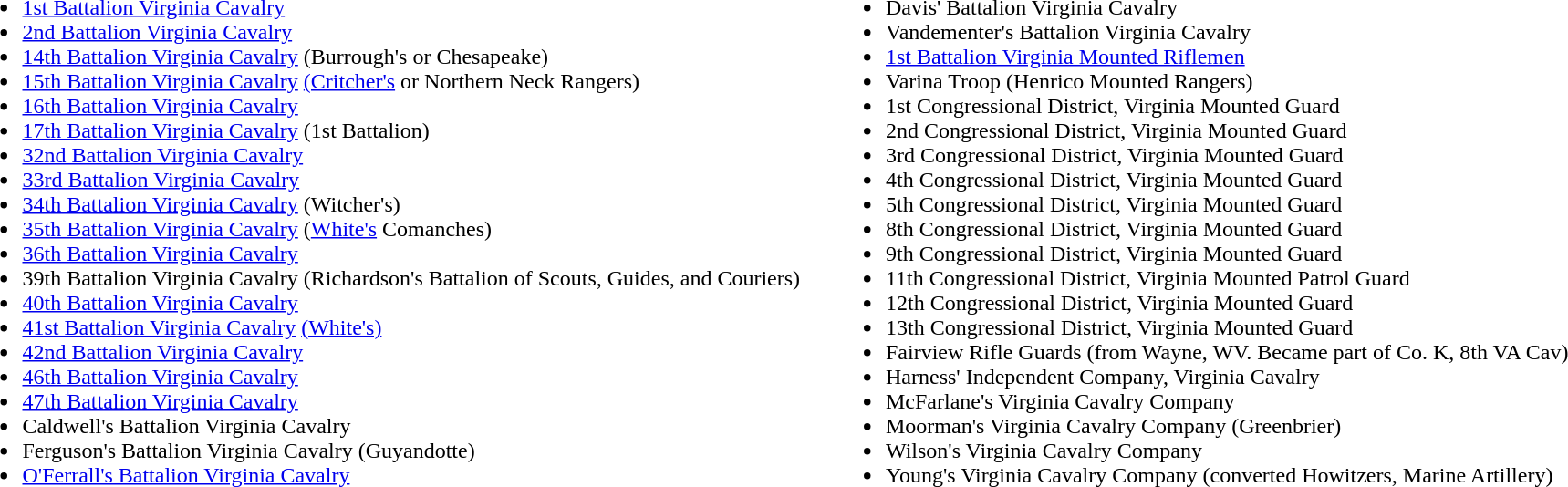<table width=100% |>
<tr>
<td width=50%><br><ul><li><a href='#'>1st Battalion Virginia Cavalry</a></li><li><a href='#'>2nd Battalion Virginia Cavalry</a></li><li><a href='#'>14th Battalion Virginia Cavalry</a>  (Burrough's or Chesapeake)</li><li><a href='#'>15th Battalion Virginia Cavalry</a> <a href='#'>(Critcher's</a> or Northern Neck Rangers)</li><li><a href='#'>16th Battalion Virginia Cavalry</a></li><li><a href='#'>17th Battalion Virginia Cavalry</a> (1st Battalion)</li><li><a href='#'>32nd Battalion Virginia Cavalry</a></li><li><a href='#'>33rd Battalion Virginia Cavalry</a></li><li><a href='#'>34th Battalion Virginia Cavalry</a> (Witcher's)</li><li><a href='#'>35th Battalion Virginia Cavalry</a> (<a href='#'>White's</a> Comanches)</li><li><a href='#'>36th Battalion Virginia Cavalry</a></li><li>39th Battalion Virginia Cavalry (Richardson's Battalion of Scouts, Guides, and Couriers)</li><li><a href='#'>40th Battalion Virginia Cavalry</a></li><li><a href='#'>41st Battalion Virginia Cavalry</a> <a href='#'>(White's)</a></li><li><a href='#'>42nd Battalion Virginia Cavalry</a></li><li><a href='#'>46th Battalion Virginia Cavalry</a></li><li><a href='#'>47th Battalion Virginia Cavalry</a></li><li>Caldwell's Battalion Virginia Cavalry</li><li>Ferguson's Battalion Virginia Cavalry (Guyandotte)</li><li><a href='#'>O'Ferrall's Battalion Virginia Cavalry</a></li></ul></td>
<td width=50% valign="top"><br><ul><li>Davis' Battalion Virginia Cavalry</li><li>Vandementer's Battalion Virginia Cavalry</li><li><a href='#'>1st Battalion Virginia Mounted Riflemen</a></li><li>Varina Troop (Henrico Mounted Rangers)</li><li>1st Congressional District, Virginia Mounted Guard</li><li>2nd Congressional District, Virginia Mounted Guard</li><li>3rd Congressional District, Virginia Mounted Guard</li><li>4th Congressional District, Virginia Mounted Guard</li><li>5th Congressional District, Virginia Mounted Guard</li><li>8th Congressional District, Virginia Mounted Guard</li><li>9th Congressional District, Virginia Mounted Guard</li><li>11th Congressional District, Virginia Mounted Patrol Guard</li><li>12th Congressional District, Virginia Mounted Guard</li><li>13th Congressional District, Virginia Mounted Guard</li><li>Fairview Rifle Guards (from Wayne, WV. Became part of Co. K, 8th VA Cav)</li><li>Harness' Independent Company, Virginia Cavalry</li><li>McFarlane's Virginia Cavalry Company</li><li>Moorman's Virginia Cavalry Company (Greenbrier)</li><li>Wilson's Virginia Cavalry Company</li><li>Young's Virginia Cavalry Company (converted Howitzers, Marine Artillery)</li></ul></td>
</tr>
</table>
